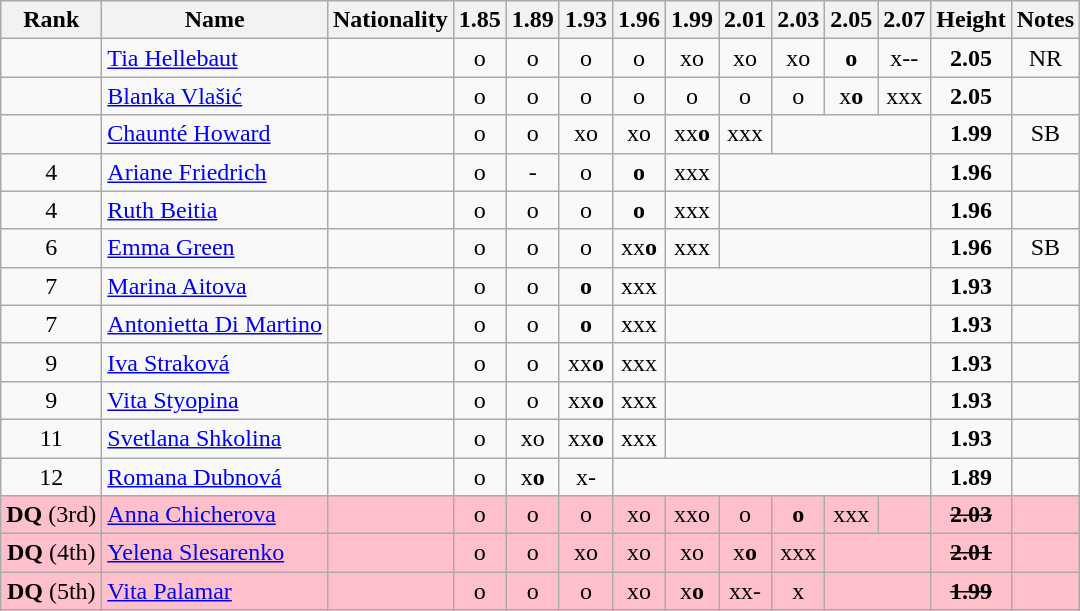<table class="wikitable sortable" border="1" style="text-align:center">
<tr>
<th>Rank</th>
<th>Name</th>
<th>Nationality</th>
<th>1.85</th>
<th>1.89</th>
<th>1.93</th>
<th>1.96</th>
<th>1.99</th>
<th>2.01</th>
<th>2.03</th>
<th>2.05</th>
<th>2.07</th>
<th>Height</th>
<th>Notes</th>
</tr>
<tr>
<td></td>
<td align="left"><a href='#'>Tia Hellebaut</a></td>
<td align="left"></td>
<td>o</td>
<td>o</td>
<td>o</td>
<td>o</td>
<td>xo</td>
<td>xo</td>
<td>xo</td>
<td><strong>o</strong></td>
<td>x--</td>
<td><strong>2.05</strong></td>
<td>NR</td>
</tr>
<tr>
<td></td>
<td align="left"><a href='#'>Blanka Vlašić</a></td>
<td align="left"></td>
<td>o</td>
<td>o</td>
<td>o</td>
<td>o</td>
<td>o</td>
<td>o</td>
<td>o</td>
<td>x<strong>o</strong></td>
<td>xxx</td>
<td><strong>2.05</strong></td>
<td></td>
</tr>
<tr>
<td></td>
<td align="left"><a href='#'>Chaunté Howard</a></td>
<td align="left"></td>
<td>o</td>
<td>o</td>
<td>xo</td>
<td>xo</td>
<td>xx<strong>o</strong></td>
<td>xxx</td>
<td colspan="3"></td>
<td><strong>1.99</strong></td>
<td>SB</td>
</tr>
<tr>
<td>4</td>
<td align="left"><a href='#'>Ariane Friedrich</a></td>
<td align="left"></td>
<td>o</td>
<td>-</td>
<td>o</td>
<td><strong>o</strong></td>
<td>xxx</td>
<td colspan="4"></td>
<td><strong>1.96</strong></td>
<td></td>
</tr>
<tr>
<td>4</td>
<td align="left"><a href='#'>Ruth Beitia</a></td>
<td align="left"></td>
<td>o</td>
<td>o</td>
<td>o</td>
<td><strong>o</strong></td>
<td>xxx</td>
<td colspan="4"></td>
<td><strong>1.96</strong></td>
<td></td>
</tr>
<tr>
<td>6</td>
<td align="left"><a href='#'>Emma Green</a></td>
<td align="left"></td>
<td>o</td>
<td>o</td>
<td>o</td>
<td>xx<strong>o</strong></td>
<td>xxx</td>
<td colspan="4"></td>
<td><strong>1.96</strong></td>
<td>SB</td>
</tr>
<tr>
<td>7</td>
<td align="left"><a href='#'>Marina Aitova</a></td>
<td align="left"></td>
<td>o</td>
<td>o</td>
<td><strong>o</strong></td>
<td>xxx</td>
<td colspan="5"></td>
<td><strong>1.93</strong></td>
<td></td>
</tr>
<tr>
<td>7</td>
<td align="left"><a href='#'>Antonietta Di Martino</a></td>
<td align="left"></td>
<td>o</td>
<td>o</td>
<td><strong>o</strong></td>
<td>xxx</td>
<td colspan="5"></td>
<td><strong>1.93</strong></td>
<td></td>
</tr>
<tr>
<td>9</td>
<td align="left"><a href='#'>Iva Straková</a></td>
<td align="left"></td>
<td>o</td>
<td>o</td>
<td>xx<strong>o</strong></td>
<td>xxx</td>
<td colspan="5"></td>
<td><strong>1.93</strong></td>
<td></td>
</tr>
<tr>
<td>9</td>
<td align="left"><a href='#'>Vita Styopina</a></td>
<td align="left"></td>
<td>o</td>
<td>o</td>
<td>xx<strong>o</strong></td>
<td>xxx</td>
<td colspan="5"></td>
<td><strong>1.93</strong></td>
<td></td>
</tr>
<tr>
<td>11</td>
<td align="left"><a href='#'>Svetlana Shkolina</a></td>
<td align="left"></td>
<td>o</td>
<td>xo</td>
<td>xx<strong>o</strong></td>
<td>xxx</td>
<td colspan="5"></td>
<td><strong>1.93</strong></td>
<td></td>
</tr>
<tr>
<td>12</td>
<td align="left"><a href='#'>Romana Dubnová</a></td>
<td align="left"></td>
<td>o</td>
<td>x<strong>o</strong></td>
<td>x-</td>
<td colspan="6"></td>
<td><strong>1.89</strong></td>
<td></td>
</tr>
<tr bgcolor=pink>
<td><strong>DQ</strong> (3rd)</td>
<td align="left"><a href='#'>Anna Chicherova</a></td>
<td align="left"></td>
<td>o</td>
<td>o</td>
<td>o</td>
<td>xo</td>
<td>xxo</td>
<td>o</td>
<td><strong>o</strong></td>
<td>xxx</td>
<td></td>
<td><s><strong>2.03</strong></s></td>
<td></td>
</tr>
<tr bgcolor=pink>
<td><strong>DQ</strong> (4th)</td>
<td align="left"><a href='#'>Yelena Slesarenko</a></td>
<td align="left"></td>
<td>o</td>
<td>o</td>
<td>xo</td>
<td>xo</td>
<td>xo</td>
<td>x<strong>o</strong></td>
<td>xxx</td>
<td colspan="2"></td>
<td><s><strong>2.01</strong></s></td>
<td></td>
</tr>
<tr bgcolor=pink>
<td><strong>DQ</strong> (5th)</td>
<td align="left"><a href='#'>Vita Palamar</a></td>
<td align="left"></td>
<td>o</td>
<td>o</td>
<td>o</td>
<td>xo</td>
<td>x<strong>o</strong></td>
<td>xx-</td>
<td>x</td>
<td colspan="2"></td>
<td><s><strong>1.99</strong></s></td>
<td></td>
</tr>
</table>
